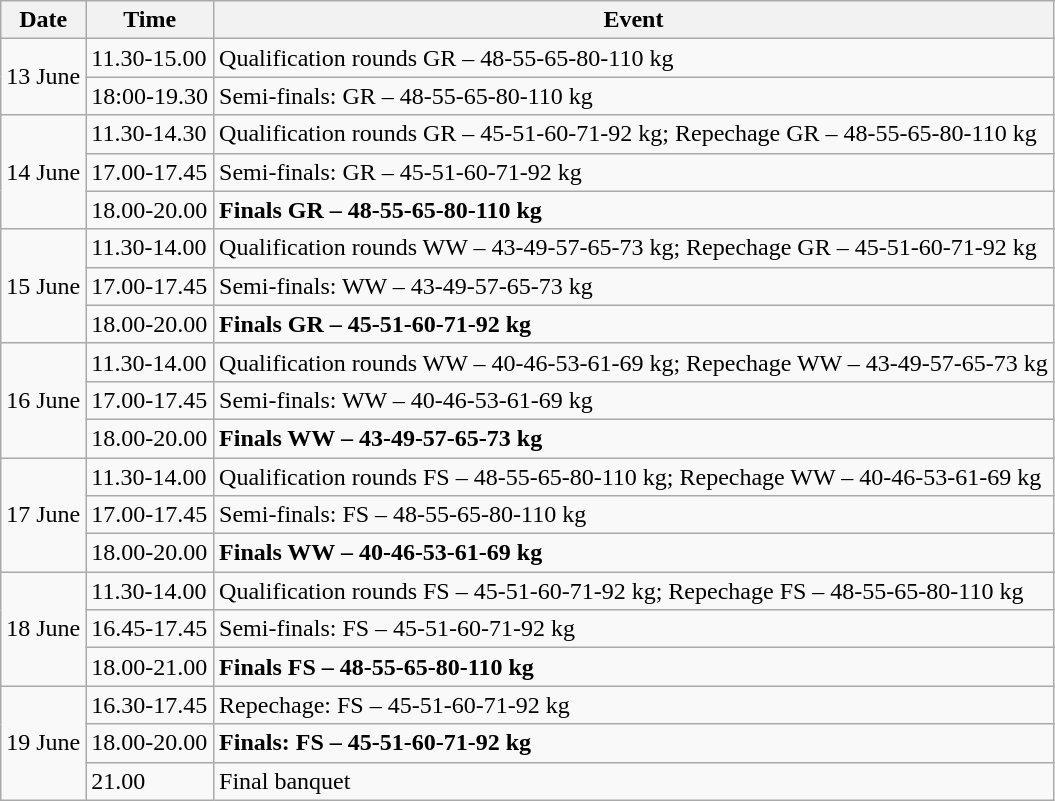<table class=wikitable>
<tr>
<th>Date</th>
<th>Time</th>
<th>Event</th>
</tr>
<tr>
<td rowspan="2">13 June</td>
<td>11.30-15.00</td>
<td>Qualification rounds GR – 48-55-65-80-110 kg</td>
</tr>
<tr>
<td>18:00-19.30</td>
<td>Semi-finals: GR – 48-55-65-80-110 kg</td>
</tr>
<tr>
<td rowspan="3">14 June</td>
<td>11.30-14.30</td>
<td>Qualification rounds GR – 45-51-60-71-92 kg; Repechage GR – 48-55-65-80-110 kg</td>
</tr>
<tr>
<td>17.00-17.45</td>
<td>Semi-finals: GR – 45-51-60-71-92 kg</td>
</tr>
<tr>
<td>18.00-20.00</td>
<td><strong>Finals GR – 48-55-65-80-110 kg</strong></td>
</tr>
<tr>
<td rowspan="3">15 June</td>
<td>11.30-14.00</td>
<td>Qualification rounds WW – 43-49-57-65-73 kg; Repechage GR – 45-51-60-71-92 kg</td>
</tr>
<tr>
<td>17.00-17.45</td>
<td>Semi-finals: WW – 43-49-57-65-73 kg</td>
</tr>
<tr>
<td>18.00-20.00</td>
<td><strong>Finals GR – 45-51-60-71-92 kg</strong></td>
</tr>
<tr>
<td rowspan="3">16 June</td>
<td>11.30-14.00</td>
<td>Qualification rounds WW – 40-46-53-61-69 kg; Repechage WW – 43-49-57-65-73 kg</td>
</tr>
<tr>
<td>17.00-17.45</td>
<td>Semi-finals: WW – 40-46-53-61-69 kg</td>
</tr>
<tr>
<td>18.00-20.00</td>
<td><strong>Finals WW – 43-49-57-65-73 kg</strong></td>
</tr>
<tr>
<td rowspan="3">17 June</td>
<td>11.30-14.00</td>
<td>Qualification rounds FS – 48-55-65-80-110 kg; Repechage WW – 40-46-53-61-69 kg</td>
</tr>
<tr>
<td>17.00-17.45</td>
<td>Semi-finals: FS – 48-55-65-80-110 kg</td>
</tr>
<tr>
<td>18.00-20.00</td>
<td><strong>Finals WW – 40-46-53-61-69 kg</strong></td>
</tr>
<tr>
<td rowspan="3">18 June</td>
<td>11.30-14.00</td>
<td>Qualification rounds FS – 45-51-60-71-92 kg; Repechage FS – 48-55-65-80-110 kg</td>
</tr>
<tr>
<td>16.45-17.45</td>
<td>Semi-finals: FS – 45-51-60-71-92 kg</td>
</tr>
<tr>
<td>18.00-21.00</td>
<td><strong>Finals FS – 48-55-65-80-110 kg</strong></td>
</tr>
<tr>
<td rowspan="3">19 June</td>
<td>16.30-17.45</td>
<td>Repechage: FS – 45-51-60-71-92 kg</td>
</tr>
<tr>
<td>18.00-20.00</td>
<td><strong>Finals: FS – 45-51-60-71-92 kg</strong></td>
</tr>
<tr>
<td>21.00</td>
<td>Final banquet</td>
</tr>
</table>
